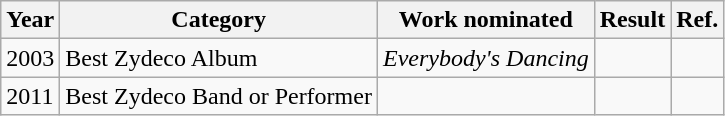<table class="wikitable">
<tr>
<th>Year</th>
<th>Category</th>
<th>Work nominated</th>
<th>Result</th>
<th>Ref.</th>
</tr>
<tr>
<td>2003</td>
<td>Best Zydeco Album</td>
<td><em>Everybody's Dancing</em></td>
<td></td>
<td></td>
</tr>
<tr>
<td>2011</td>
<td>Best Zydeco Band or Performer</td>
<td></td>
<td></td>
<td></td>
</tr>
</table>
